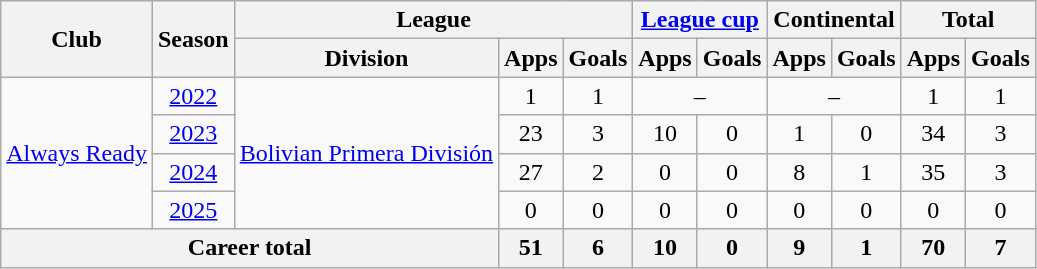<table class=wikitable style=text-align:center>
<tr>
<th rowspan="2">Club</th>
<th rowspan="2">Season</th>
<th colspan="3">League</th>
<th colspan="2"><a href='#'>League cup</a></th>
<th colspan="2">Continental</th>
<th colspan="2">Total</th>
</tr>
<tr>
<th>Division</th>
<th>Apps</th>
<th>Goals</th>
<th>Apps</th>
<th>Goals</th>
<th>Apps</th>
<th>Goals</th>
<th>Apps</th>
<th>Goals</th>
</tr>
<tr>
<td rowspan="4"><a href='#'>Always Ready</a></td>
<td><a href='#'>2022</a></td>
<td rowspan="4"><a href='#'>Bolivian Primera División</a></td>
<td>1</td>
<td>1</td>
<td colspan="2">–</td>
<td colspan="2">–</td>
<td>1</td>
<td>1</td>
</tr>
<tr>
<td><a href='#'>2023</a></td>
<td>23</td>
<td>3</td>
<td>10</td>
<td>0</td>
<td>1</td>
<td>0</td>
<td>34</td>
<td>3</td>
</tr>
<tr>
<td><a href='#'>2024</a></td>
<td>27</td>
<td>2</td>
<td>0</td>
<td>0</td>
<td>8</td>
<td>1</td>
<td>35</td>
<td>3</td>
</tr>
<tr>
<td><a href='#'>2025</a></td>
<td>0</td>
<td>0</td>
<td>0</td>
<td>0</td>
<td>0</td>
<td>0</td>
<td>0</td>
<td>0</td>
</tr>
<tr>
<th colspan="3">Career total</th>
<th>51</th>
<th>6</th>
<th>10</th>
<th>0</th>
<th>9</th>
<th>1</th>
<th>70</th>
<th>7</th>
</tr>
</table>
